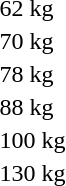<table>
<tr>
<td rowspan=2>62 kg</td>
<td rowspan=2></td>
<td rowspan=2></td>
<td></td>
</tr>
<tr>
<td></td>
</tr>
<tr>
<td rowspan=2>70 kg</td>
<td rowspan=2></td>
<td rowspan=2></td>
<td></td>
</tr>
<tr>
<td></td>
</tr>
<tr>
<td rowspan=2>78 kg</td>
<td rowspan=2></td>
<td rowspan=2></td>
<td></td>
</tr>
<tr>
<td></td>
</tr>
<tr>
<td rowspan=2>88 kg</td>
<td rowspan=2></td>
<td rowspan=2></td>
<td></td>
</tr>
<tr>
<td></td>
</tr>
<tr>
<td rowspan=2>100 kg</td>
<td rowspan=2></td>
<td rowspan=2></td>
<td></td>
</tr>
<tr>
<td></td>
</tr>
<tr>
<td>130 kg</td>
<td></td>
<td></td>
<td></td>
</tr>
<tr>
</tr>
</table>
